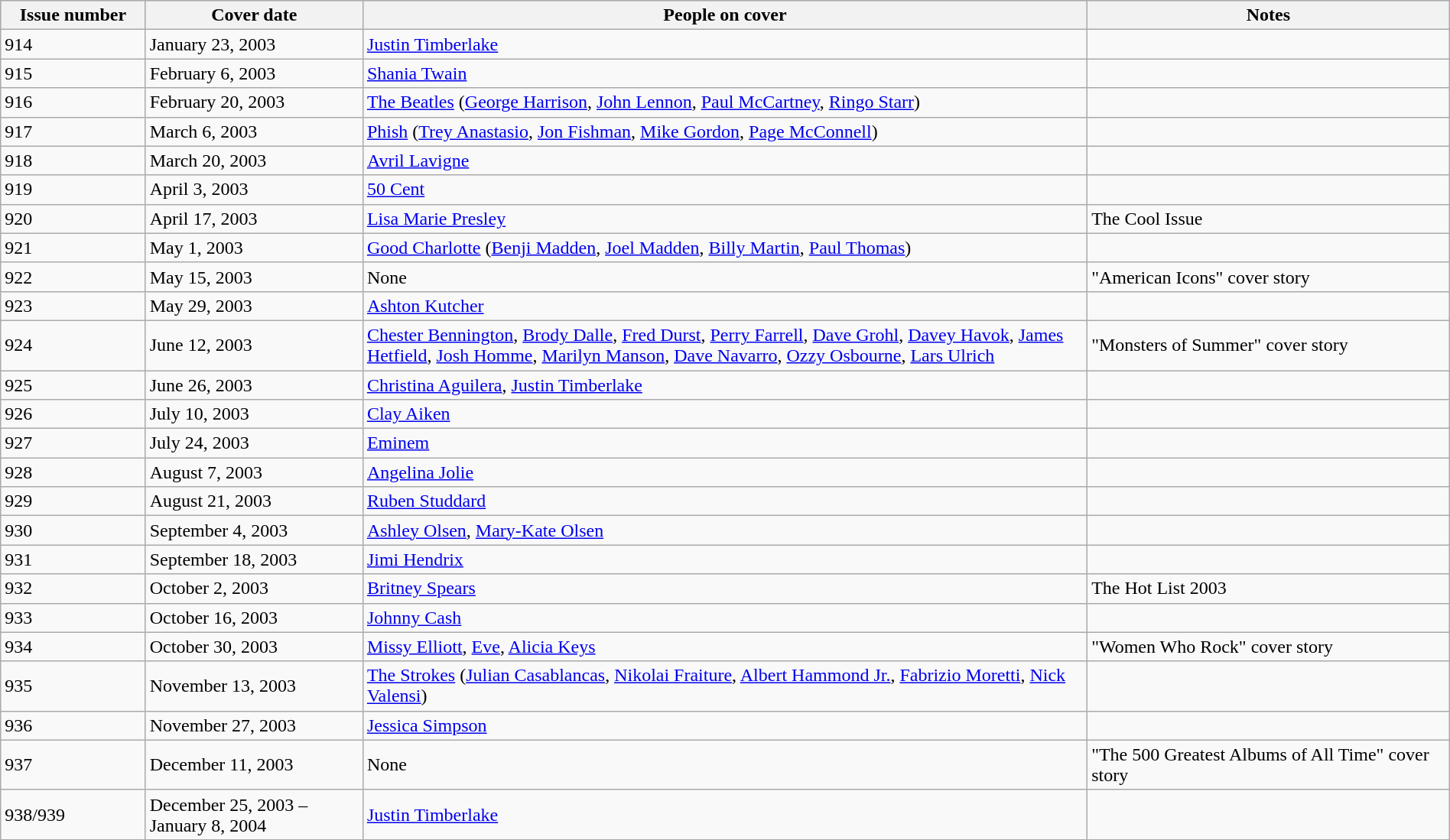<table class="wikitable sortable" style="margin:auto;width:100%;">
<tr style="background:#ccf;">
<th style="width:10%;">Issue number</th>
<th style="width:15%;">Cover date</th>
<th style="width:50%;">People on cover</th>
<th style="width:25%;">Notes</th>
</tr>
<tr>
<td>914</td>
<td>January 23, 2003</td>
<td><a href='#'>Justin Timberlake</a></td>
<td></td>
</tr>
<tr>
<td>915</td>
<td>February 6, 2003</td>
<td><a href='#'>Shania Twain</a></td>
<td></td>
</tr>
<tr>
<td>916</td>
<td>February 20, 2003</td>
<td><a href='#'>The Beatles</a> (<a href='#'>George Harrison</a>, <a href='#'>John Lennon</a>, <a href='#'>Paul McCartney</a>, <a href='#'>Ringo Starr</a>)</td>
<td></td>
</tr>
<tr>
<td>917</td>
<td>March 6, 2003</td>
<td><a href='#'>Phish</a> (<a href='#'>Trey Anastasio</a>, <a href='#'>Jon Fishman</a>, <a href='#'>Mike Gordon</a>, <a href='#'>Page McConnell</a>)</td>
<td></td>
</tr>
<tr>
<td>918</td>
<td>March 20, 2003</td>
<td><a href='#'>Avril Lavigne</a></td>
<td></td>
</tr>
<tr>
<td>919</td>
<td>April 3, 2003</td>
<td><a href='#'>50 Cent</a></td>
<td></td>
</tr>
<tr>
<td>920</td>
<td>April 17, 2003</td>
<td><a href='#'>Lisa Marie Presley</a></td>
<td>The Cool Issue</td>
</tr>
<tr>
<td>921</td>
<td>May 1, 2003</td>
<td><a href='#'>Good Charlotte</a> (<a href='#'>Benji Madden</a>, <a href='#'>Joel Madden</a>, <a href='#'>Billy Martin</a>, <a href='#'>Paul Thomas</a>)</td>
<td></td>
</tr>
<tr>
<td>922</td>
<td>May 15, 2003</td>
<td>None</td>
<td>"American Icons" cover story</td>
</tr>
<tr>
<td>923</td>
<td>May 29, 2003</td>
<td><a href='#'>Ashton Kutcher</a></td>
<td></td>
</tr>
<tr>
<td>924</td>
<td>June 12, 2003</td>
<td><a href='#'>Chester Bennington</a>, <a href='#'>Brody Dalle</a>, <a href='#'>Fred Durst</a>, <a href='#'>Perry Farrell</a>, <a href='#'>Dave Grohl</a>, <a href='#'>Davey Havok</a>, <a href='#'>James Hetfield</a>, <a href='#'>Josh Homme</a>, <a href='#'>Marilyn Manson</a>, <a href='#'>Dave Navarro</a>, <a href='#'>Ozzy Osbourne</a>, <a href='#'>Lars Ulrich</a></td>
<td>"Monsters of Summer" cover story</td>
</tr>
<tr>
<td>925</td>
<td>June 26, 2003</td>
<td><a href='#'>Christina Aguilera</a>, <a href='#'>Justin Timberlake</a></td>
<td></td>
</tr>
<tr>
<td>926</td>
<td>July 10, 2003</td>
<td><a href='#'>Clay Aiken</a></td>
<td></td>
</tr>
<tr>
<td>927</td>
<td>July 24, 2003</td>
<td><a href='#'>Eminem</a></td>
<td></td>
</tr>
<tr>
<td>928</td>
<td>August 7, 2003</td>
<td><a href='#'>Angelina Jolie</a></td>
<td></td>
</tr>
<tr>
<td>929</td>
<td>August 21, 2003</td>
<td><a href='#'>Ruben Studdard</a></td>
<td></td>
</tr>
<tr>
<td>930</td>
<td>September 4, 2003</td>
<td><a href='#'>Ashley Olsen</a>, <a href='#'>Mary-Kate Olsen</a></td>
<td></td>
</tr>
<tr>
<td>931</td>
<td>September 18, 2003</td>
<td><a href='#'>Jimi Hendrix</a></td>
<td></td>
</tr>
<tr>
<td>932</td>
<td>October 2, 2003</td>
<td><a href='#'>Britney Spears</a></td>
<td>The Hot List 2003</td>
</tr>
<tr>
<td>933</td>
<td>October 16, 2003</td>
<td><a href='#'>Johnny Cash</a></td>
<td></td>
</tr>
<tr>
<td>934</td>
<td>October 30, 2003</td>
<td><a href='#'>Missy Elliott</a>, <a href='#'>Eve</a>, <a href='#'>Alicia Keys</a></td>
<td>"Women Who Rock" cover story</td>
</tr>
<tr>
<td>935</td>
<td>November 13, 2003</td>
<td><a href='#'>The Strokes</a> (<a href='#'>Julian Casablancas</a>, <a href='#'>Nikolai Fraiture</a>, <a href='#'>Albert Hammond Jr.</a>, <a href='#'>Fabrizio Moretti</a>, <a href='#'>Nick Valensi</a>)</td>
<td></td>
</tr>
<tr>
<td>936</td>
<td>November 27, 2003</td>
<td><a href='#'>Jessica Simpson</a></td>
<td></td>
</tr>
<tr>
<td>937</td>
<td>December 11, 2003</td>
<td>None</td>
<td>"The 500 Greatest Albums of All Time" cover story</td>
</tr>
<tr>
<td>938/939</td>
<td>December 25, 2003 – January 8, 2004</td>
<td><a href='#'>Justin Timberlake</a></td>
<td></td>
</tr>
</table>
